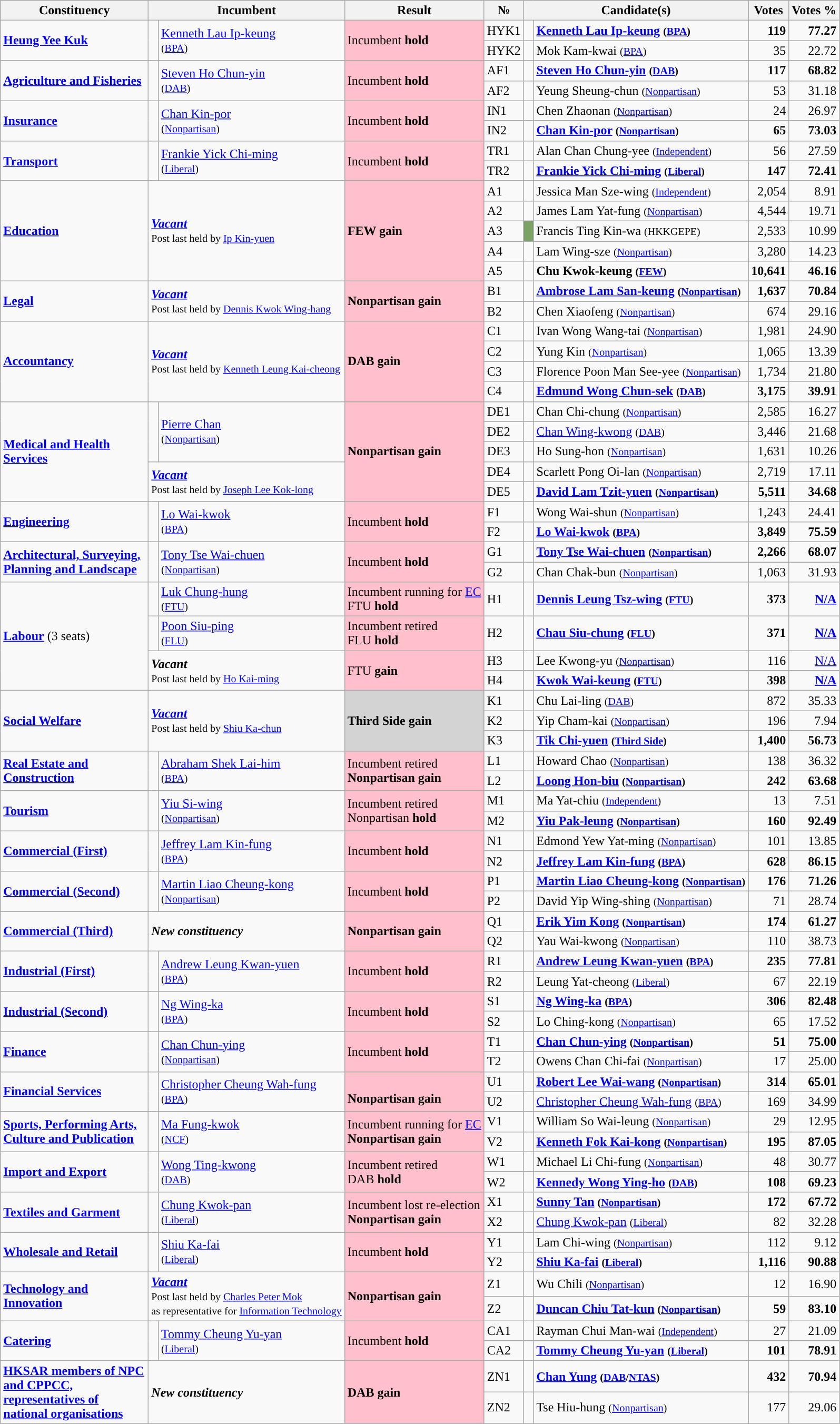<table class="wikitable">
<tr style="text-align:center; font-weight:bold; vertical-align:bottom;">
<th width=180px>Constituency</th>
<th colspan=2>Incumbent</th>
<th>Result</th>
<th>№</th>
<th colspan="2">Candidate(s)</th>
<th>Votes</th>
<th>Votes %</th>
</tr>
<tr>
<td rowspan=2><strong><a href='#'>Heung Yee Kuk</a></strong></td>
<td rowspan=2 width=5px style="background-color: "></td>
<td rowspan=2><a href='#'>Kenneth Lau Ip-keung</a><br><small>(<a href='#'>BPA</a>)</small></td>
<td rowspan="2" bgcolor=Pink>Incumbent <strong>hold</strong></td>
<td>HYK1</td>
<td width=5px style="background-color: "></td>
<td><strong><a href='#'>Kenneth Lau Ip-keung</a> <small>(<a href='#'>BPA</a>)</small></strong></td>
<td align=right><strong>119</strong></td>
<td align=right><strong>77.27</strong></td>
</tr>
<tr>
<td>HYK2</td>
<td width=5px style="background-color: "></td>
<td>Mok Kam-kwai <small>(<a href='#'>BPA</a>)</small></td>
<td align=right>35</td>
<td align=right>22.72</td>
</tr>
<tr>
<td rowspan=2><strong><a href='#'>Agriculture and Fisheries</a></strong></td>
<td rowspan=2 width=5px style="background-color: "></td>
<td rowspan=2><a href='#'>Steven Ho Chun-yin</a><br><small>(<a href='#'>DAB</a>)</small></td>
<td rowspan="2" bgcolor=Pink>Incumbent <strong>hold</strong></td>
<td>AF1</td>
<td width=5px style="background-color: "></td>
<td><strong><a href='#'>Steven Ho Chun-yin</a> <small>(<a href='#'>DAB</a>)</small></strong></td>
<td align=right><strong>117</strong></td>
<td align=right><strong>68.82</strong></td>
</tr>
<tr>
<td>AF2</td>
<td width=5px style="background-color: "></td>
<td>Yeung Sheung-chun <small>(<a href='#'>Nonpartisan</a>)</small></td>
<td align=right>53</td>
<td align=right>31.18</td>
</tr>
<tr>
<td rowspan="2"><strong><a href='#'>Insurance</a></strong></td>
<td rowspan="2" style="background-color: "></td>
<td rowspan="2"><a href='#'>Chan Kin-por</a><br><small>(<a href='#'>Nonpartisan</a>)</small></td>
<td rowspan="2" bgcolor=Pink>Incumbent <strong>hold</strong></td>
<td>IN1</td>
<td width="5px" style="background-color: "></td>
<td>Chen Zhaonan <small>(<a href='#'>Nonpartisan</a>)</small></td>
<td align="right">24</td>
<td align="right">26.97</td>
</tr>
<tr>
<td>IN2</td>
<td width="5px" style="background-color: "></td>
<td><strong><a href='#'>Chan Kin-por</a> <small>(<a href='#'>Nonpartisan</a>)</small></strong></td>
<td align="right"><strong>65</strong></td>
<td align="right"><strong>73.03</strong></td>
</tr>
<tr>
<td rowspan="2"><strong><a href='#'>Transport</a></strong></td>
<td rowspan="2" style="background-color: "></td>
<td rowspan="2"><a href='#'>Frankie Yick Chi-ming</a><br><small>(<a href='#'>Liberal</a>)</small></td>
<td rowspan="2" bgcolor=Pink>Incumbent <strong>hold</strong></td>
<td>TR1</td>
<td width="5px" style="background-color: "></td>
<td>Alan Chan Chung-yee <small>(<a href='#'>Independent</a>)</small></td>
<td align="right">56</td>
<td align="right">27.59</td>
</tr>
<tr>
<td>TR2</td>
<td width="5px" style="background-color: "></td>
<td><strong><a href='#'>Frankie Yick Chi-ming</a> <small>(<a href='#'>Liberal</a>)</small></strong></td>
<td align="right"><strong>147</strong></td>
<td align="right"><strong>72.41</strong></td>
</tr>
<tr>
<td rowspan="5"><strong><a href='#'>Education</a></strong></td>
<td colspan="2" rowspan="5"><strong><em><a href='#'>Vacant</a></em></strong><br><small>Post last held by <a href='#'>Ip Kin-yuen</a></small></td>
<td rowspan="5" bgcolor=Pink><strong>FEW gain</strong></td>
<td>A1</td>
<td width="5px" style="background-color: "></td>
<td>Jessica Man Sze-wing <small>(<a href='#'>Independent</a>)</small></td>
<td align="right">2,054</td>
<td align="right">8.91</td>
</tr>
<tr>
<td>A2</td>
<td width="5px" style="background-color: "></td>
<td>James Lam Yat-fung <small>(<a href='#'>Nonpartisan</a>)</small></td>
<td align="right">4,544</td>
<td align="right">19.71</td>
</tr>
<tr>
<td>A3</td>
<td width=5px style="background-color: #7BA464"></td>
<td>Francis Ting Kin-wa <small>(HKKGEPE)</small></td>
<td align=right>2,533</td>
<td align=right>10.99</td>
</tr>
<tr>
<td>A4</td>
<td width="5px" style="background-color: "></td>
<td>Lam Wing-sze <small>(<a href='#'>Nonpartisan</a>)</small></td>
<td align="right">3,280</td>
<td align="right">14.23</td>
</tr>
<tr>
<td>A5</td>
<td width="5px" style="background-color: "></td>
<td><strong>Chu Kwok-keung <small>(<a href='#'>FEW</a>)</small></strong></td>
<td align="right"><strong>10,641</strong></td>
<td align="right"><strong>46.16</strong></td>
</tr>
<tr>
<td rowspan=2><strong><a href='#'>Legal</a></strong></td>
<td rowspan=2 colspan=2><strong><em><a href='#'>Vacant</a></em></strong><br><small>Post last held by <a href='#'>Dennis Kwok Wing-hang</a></small></td>
<td rowspan="2" bgcolor=Pink><strong>Nonpartisan gain</strong></td>
<td>B1</td>
<td width=5px style="background-color: "></td>
<td><strong><a href='#'>Ambrose Lam San-keung</a> <small>(<a href='#'>Nonpartisan</a>)</small></strong></td>
<td align=right><strong>1,637</strong></td>
<td align=right><strong>70.84</strong></td>
</tr>
<tr>
<td>B2</td>
<td width=5px style="background-color: "></td>
<td>Chen Xiaofeng <small>(<a href='#'>Nonpartisan</a>)</small></td>
<td align=right>674</td>
<td align=right>29.16</td>
</tr>
<tr>
<td rowspan="4"><strong><a href='#'>Accountancy</a></strong></td>
<td colspan="2" rowspan="4"><strong><em><a href='#'>Vacant</a></em></strong><br><small>Post last held by <a href='#'>Kenneth Leung Kai-cheong</a></small></td>
<td rowspan="4" bgcolor=Pink><strong>DAB gain</strong></td>
<td>C1</td>
<td width="5px" style="background-color: "></td>
<td>Ivan Wong Wang-tai <small>(<a href='#'>Nonpartisan</a>)</small></td>
<td align="right">1,981</td>
<td align="right">24.90</td>
</tr>
<tr>
<td>C2</td>
<td width="5px" style="background-color: "></td>
<td>Yung Kin <small>(<a href='#'>Nonpartisan</a>)</small></td>
<td align="right">1,065</td>
<td align="right">13.39</td>
</tr>
<tr>
<td>C3</td>
<td width="5px" style="background-color: "></td>
<td>Florence Poon Man See-yee <small>(<a href='#'>Nonpartisan</a>)</small></td>
<td align="right">1,734</td>
<td align="right">21.80</td>
</tr>
<tr>
<td>C4</td>
<td width="5px" style="background-color: "></td>
<td><strong><a href='#'>Edmund Wong Chun-sek</a> <small>(<a href='#'>DAB</a>)</small></strong></td>
<td align="right"><strong>3,175</strong></td>
<td align="right"><strong>39.91</strong></td>
</tr>
<tr>
<td rowspan="5"><strong><a href='#'>Medical and Health Services</a></strong></td>
<td rowspan="3" style="background-color: "></td>
<td rowspan="3"><a href='#'>Pierre Chan</a><br><small>(<a href='#'>Nonpartisan</a>)</small></td>
<td rowspan="5" bgcolor=Pink><strong>Nonpartisan gain</strong></td>
<td>DE1</td>
<td rowspan="1" width="5px" style="background-color: "></td>
<td rowspan="1">Chan Chi-chung <small>(<a href='#'>Nonpartisan</a>)</small></td>
<td rowspan="1" align="right">2,585</td>
<td rowspan="1" align="right">16.27</td>
</tr>
<tr>
<td>DE2</td>
<td rowspan="1" width="5px" style="background-color: "></td>
<td rowspan="1"><a href='#'>Chan Wing-kwong</a> <small>(<a href='#'>DAB</a>)</small></td>
<td rowspan="1" align="right">3,446</td>
<td rowspan="1" align="right">21.68</td>
</tr>
<tr>
<td>DE3</td>
<td rowspan="1" width="5px" style="background-color: "></td>
<td rowspan="1">Ho Sung-hon <small>(<a href='#'>Nonpartisan</a>)</small></td>
<td rowspan="1" align="right">1,631</td>
<td rowspan="1" align="right">10.26</td>
</tr>
<tr>
<td colspan="2" rowspan="2"><strong><em><a href='#'>Vacant</a></em></strong><br><small>Post last held by <a href='#'>Joseph Lee Kok-long</a></small></td>
<td>DE4</td>
<td rowspan="1" width="5px" style="background-color: "></td>
<td rowspan="1">Scarlett Pong Oi-lan <small>(<a href='#'>Nonpartisan</a>)</small></td>
<td rowspan="1" align="right">2,719</td>
<td rowspan="1" align="right">17.11</td>
</tr>
<tr>
<td>DE5</td>
<td rowspan="1" width="5px" style="background-color: "></td>
<td rowspan="1"><strong><a href='#'>David Lam Tzit-yuen</a> <small>(<a href='#'>Nonpartisan</a>)</small></strong></td>
<td rowspan="1" align="right"><strong>5,511</strong></td>
<td rowspan="1" align="right"><strong>34.68</strong></td>
</tr>
<tr>
<td rowspan="2"><strong><a href='#'>Engineering</a></strong></td>
<td rowspan="2" style="background-color: "></td>
<td rowspan="2"><a href='#'>Lo Wai-kwok</a><br><small>(<a href='#'>BPA</a>)</small></td>
<td rowspan="2" bgcolor=Pink>Incumbent <strong>hold</strong></td>
<td>F1</td>
<td width="5px" style="background-color: "></td>
<td>Wong Wai-shun <small>(<a href='#'>Nonpartisan</a>)</small></td>
<td align="right">1,243</td>
<td align="right">24.41</td>
</tr>
<tr>
<td>F2</td>
<td width="5px" style="background-color: "></td>
<td><strong><a href='#'>Lo Wai-kwok</a> <small>(<a href='#'>BPA</a>)</small></strong></td>
<td align="right"><strong>3,849</strong></td>
<td align="right"><strong>75.59</strong></td>
</tr>
<tr>
<td rowspan=2><strong><a href='#'>Architectural, Surveying, Planning and Landscape</a></strong></td>
<td rowspan=2 width=5px style="background-color: "></td>
<td rowspan=2><a href='#'>Tony Tse Wai-chuen</a><br><small>(<a href='#'>Nonpartisan</a>)</small></td>
<td rowspan="2" bgcolor=Pink>Incumbent <strong>hold</strong></td>
<td>G1</td>
<td width=5px style="background-color: "></td>
<td><strong><a href='#'>Tony Tse Wai-chuen</a> <small>(<a href='#'>Nonpartisan</a>)</small></strong></td>
<td align=right><strong>2,266</strong></td>
<td align=right><strong>68.07</strong></td>
</tr>
<tr>
<td>G2</td>
<td width=5px style="background-color: "></td>
<td>Chan Chak-bun <small>(<a href='#'>Nonpartisan</a>)</small></td>
<td align=right>1,063</td>
<td align=right>31.93</td>
</tr>
<tr>
<td rowspan=4><strong><a href='#'>Labour</a></strong> (3 seats)</td>
<td rowspan=1 width=5px style="background-color: "></td>
<td rowspan=1><a href='#'>Luk Chung-hung</a><br><small>(<a href='#'>FTU</a>)</small></td>
<td rowspan="1" bgcolor=Pink>Incumbent running for <a href='#'>EC</a><br>FTU <strong>hold</strong></td>
<td>H1</td>
<td rowspan=1 width=5px style="background-color: "></td>
<td rowspan=1><strong><a href='#'>Dennis Leung Tsz-wing</a> <small>(<a href='#'>FTU</a>)</small></strong></td>
<td rowspan=1 align=right><strong>373</strong></td>
<td rowspan=1 align=right><a href='#'><strong>N/A</strong></a></td>
</tr>
<tr>
<td rowspan=1 width=5px style="background-color: "></td>
<td rowspan=1><a href='#'>Poon Siu-ping</a><br><small>(<a href='#'>FLU</a>)</small></td>
<td rowspan="1" bgcolor=pink>Incumbent retired<br>FLU <strong>hold</strong></td>
<td>H2</td>
<td rowspan=1 width=5px style="background-color: "></td>
<td rowspan=1><strong><a href='#'>Chau Siu-chung</a> <small>(<a href='#'>FLU</a>)</small></strong></td>
<td rowspan=1 align=right><strong>371</strong></td>
<td rowspan=1 align=right><a href='#'><strong>N/A</strong></a></td>
</tr>
<tr>
<td rowspan=2 colspan=2><strong><em>Vacant</em></strong><br><small>Post last held by <a href='#'>Ho Kai-ming</a></small></td>
<td rowspan="2" bgcolor=pink>FTU <strong>gain</strong></td>
<td>H3</td>
<td rowspan=1 width=5px style="background-color: "></td>
<td rowspan=1>Lee Kwong-yu <small>(<a href='#'>Nonpartisan</a>)</small></td>
<td rowspan=1 align=right>116</td>
<td rowspan=1 align=right><a href='#'>N/A</a></td>
</tr>
<tr>
<td>H4</td>
<td rowspan=1 width=5px style="background-color: "></td>
<td rowspan=1><strong><a href='#'>Kwok Wai-keung</a> <small>(<a href='#'>FTU</a>)</small></strong></td>
<td rowspan=1 align=right><strong>398</strong></td>
<td rowspan=1 align=right><a href='#'><strong>N/A</strong></a></td>
</tr>
<tr>
<td rowspan=3><strong><a href='#'>Social Welfare</a></strong></td>
<td rowspan=3 colspan=2><strong><em><a href='#'>Vacant</a></em></strong><br><small>Post last held by <a href='#'>Shiu Ka-chun</a></small></td>
<td rowspan="3" bgcolor=lightgrey><strong>Third Side gain</strong></td>
<td>K1</td>
<td width=5px style="background-color: "></td>
<td>Chu Lai-ling <small>(<a href='#'>DAB</a>)</small></td>
<td align=right>872</td>
<td align=right>35.33</td>
</tr>
<tr>
<td>K2</td>
<td width="5px" style="background-color: "></td>
<td>Yip Cham-kai <small>(<a href='#'>Nonpartisan</a>)</small></td>
<td align="right">196</td>
<td align="right">7.94</td>
</tr>
<tr>
<td>K3</td>
<td width="5px" style="background-color: "></td>
<td><strong><a href='#'>Tik Chi-yuen</a> <small>(<a href='#'>Third Side</a>)</small></strong></td>
<td align="right"><strong>1,400</strong></td>
<td align="right"><strong>56.73</strong></td>
</tr>
<tr>
<td rowspan=2><strong><a href='#'>Real Estate and Construction</a></strong></td>
<td rowspan=2 width=5px style="background-color: "></td>
<td rowspan=2><a href='#'>Abraham Shek Lai-him</a><br><small>(<a href='#'>BPA</a>)</small></td>
<td rowspan="2" bgcolor=pink>Incumbent retired<br><strong>Nonpartisan</strong> <strong>gain</strong></td>
<td>L1</td>
<td width=5px style="background-color: "></td>
<td>Howard Chao <small>(<a href='#'>Nonpartisan</a>)</small></td>
<td align=right>138</td>
<td align=right>36.32</td>
</tr>
<tr>
<td>L2</td>
<td width=5px style="background-color: "></td>
<td><strong><a href='#'>Loong Hon-biu</a> <small>(<a href='#'>Nonpartisan</a>)</small></strong></td>
<td align=right><strong>242</strong></td>
<td align=right><strong>63.68</strong></td>
</tr>
<tr>
<td rowspan="2"><strong><a href='#'>Tourism</a></strong></td>
<td rowspan="2" style="background-color: "></td>
<td rowspan="2"><a href='#'>Yiu Si-wing</a><br><small>(<a href='#'>Nonpartisan</a>)</small></td>
<td rowspan="2" bgcolor=pink>Incumbent retired<br>Nonpartisan <strong>hold</strong></td>
<td>M1</td>
<td width="5px" style="background-color: "></td>
<td>Ma Yat-chiu <small>(<a href='#'>Independent</a>)</small></td>
<td align="right">13</td>
<td align="right">7.51</td>
</tr>
<tr>
<td>M2</td>
<td width="5px" style="background-color: "></td>
<td><strong><a href='#'>Yiu Pak-leung</a> <small>(<a href='#'>Nonpartisan</a>)</small></strong></td>
<td align="right"><strong>160</strong></td>
<td align="right"><strong>92.49</strong></td>
</tr>
<tr>
<td rowspan="2"><strong><a href='#'>Commercial (First)</a></strong></td>
<td rowspan="2" style="background-color: "></td>
<td rowspan="2"><a href='#'>Jeffrey Lam Kin-fung</a><br><small>(<a href='#'>BPA</a>)</small></td>
<td rowspan="2" bgcolor=pink>Incumbent <strong>hold</strong></td>
<td>N1</td>
<td width="5px" style="background-color: "></td>
<td>Edmond Yew Yat-ming <small>(<a href='#'>Nonpartisan</a>)</small></td>
<td align="right">101</td>
<td align="right">13.85</td>
</tr>
<tr>
<td>N2</td>
<td width="5px" style="background-color: "></td>
<td><strong><a href='#'>Jeffrey Lam Kin-fung</a> <small>(<a href='#'>BPA</a>)</small></strong></td>
<td align="right"><strong>628</strong></td>
<td align="right"><strong>86.15</strong></td>
</tr>
<tr>
<td rowspan=2><strong><a href='#'>Commercial (Second)</a></strong></td>
<td rowspan=2 width=5px style="background-color: "></td>
<td rowspan=2><a href='#'>Martin Liao Cheung-kong</a><br><small>(<a href='#'>Nonpartisan</a>)</small></td>
<td rowspan="2" bgcolor=pink>Incumbent <strong>hold</strong></td>
<td>P1</td>
<td width=5px style="background-color: "></td>
<td><strong><a href='#'>Martin Liao Cheung-kong</a> <small>(<a href='#'>Nonpartisan</a>)</small></strong></td>
<td align=right><strong>176</strong></td>
<td align=right><strong>71.26</strong></td>
</tr>
<tr>
<td>P2</td>
<td width=5px style="background-color: "></td>
<td>David Yip Wing-shing <small>(<a href='#'>Nonpartisan</a>)</small></td>
<td align=right>71</td>
<td align=right>28.74</td>
</tr>
<tr>
<td rowspan="2"><strong><a href='#'>Commercial (Third)</a></strong></td>
<td colspan="2" rowspan="2"><strong><em>New constituency</em></strong></td>
<td rowspan="2" bgcolor=pink><strong>Nonpartisan gain</strong></td>
<td>Q1</td>
<td width="5px" style="background-color: "></td>
<td><strong><a href='#'>Erik Yim Kong</a> <small>(<a href='#'>Nonpartisan</a>)</small></strong></td>
<td align="right"><strong>174</strong></td>
<td align="right"><strong>61.27</strong></td>
</tr>
<tr>
<td>Q2</td>
<td width="5px" style="background-color: "></td>
<td>Yau Wai-kwong <small>(<a href='#'>Nonpartisan</a>)</small></td>
<td align="right">110</td>
<td align="right">38.73</td>
</tr>
<tr>
<td rowspan="2"><strong><a href='#'>Industrial (First)</a></strong></td>
<td rowspan="2" style="background-color: "></td>
<td rowspan="2"><a href='#'>Andrew Leung Kwan-yuen</a><br><small>(<a href='#'>BPA</a>)</small></td>
<td rowspan="2" bgcolor=pink>Incumbent <strong>hold</strong></td>
<td>R1</td>
<td width="5px" style="background-color: "></td>
<td><strong><a href='#'>Andrew Leung Kwan-yuen</a> <small>(<a href='#'>BPA</a>)</small></strong></td>
<td align="right"><strong>235</strong></td>
<td align="right"><strong>77.81</strong></td>
</tr>
<tr>
<td>R2</td>
<td width="5px" style="background-color: "></td>
<td>Leung Yat-cheong <small>(<a href='#'>Liberal</a>)</small></td>
<td align="right">67</td>
<td align="right">22.19</td>
</tr>
<tr>
<td rowspan=2><strong><a href='#'>Industrial (Second)</a></strong></td>
<td rowspan=2 width=5px style="background-color: "></td>
<td rowspan=2><a href='#'>Ng Wing-ka</a><br><small>(<a href='#'>BPA</a>)</small></td>
<td rowspan="2" bgcolor=pink>Incumbent <strong>hold</strong></td>
<td>S1</td>
<td width=5px style="background-color: "></td>
<td><strong><a href='#'>Ng Wing-ka</a> <small>(<a href='#'>BPA</a>)</small></strong></td>
<td align=right><strong>306</strong></td>
<td align=right><strong>82.48</strong></td>
</tr>
<tr>
<td>S2</td>
<td width=5px style="background-color: "></td>
<td>Lo Ching-kong <small>(<a href='#'>Nonpartisan</a>)</small></td>
<td align=right>65</td>
<td align=right>17.52</td>
</tr>
<tr>
<td rowspan=2><strong><a href='#'>Finance</a></strong></td>
<td rowspan=2 width=5px style="background-color: "></td>
<td rowspan=2><a href='#'>Chan Chun-ying</a><br><small>(<a href='#'>Nonpartisan</a>)</small></td>
<td rowspan="2" bgcolor=pink>Incumbent <strong>hold</strong></td>
<td>T1</td>
<td width=5px style="background-color: "></td>
<td><strong><a href='#'>Chan Chun-ying</a> <small>(<a href='#'>Nonpartisan</a>)</small></strong></td>
<td align=right><strong>51</strong></td>
<td align=right><strong>75.00</strong></td>
</tr>
<tr>
<td>T2</td>
<td width=5px style="background-color: "></td>
<td>Owens Chan Chi-fai <small>(<a href='#'>Nonpartisan</a>)</small></td>
<td align=right>17</td>
<td align=right>25.00</td>
</tr>
<tr>
<td rowspan=2><strong><a href='#'>Financial Services</a></strong></td>
<td rowspan=2 width=5px style="background-color: "></td>
<td rowspan=2><a href='#'>Christopher Cheung Wah-fung</a><br><small>(<a href='#'>BPA</a>)</small></td>
<td rowspan="2" bgcolor=pink><br><strong>Nonpartisan gain</strong></td>
<td>U1</td>
<td width=5px style="background-color: "></td>
<td><strong><a href='#'>Robert Lee Wai-wang</a> <small>(<a href='#'>Nonpartisan</a>)</small></strong></td>
<td align=right><strong>314</strong></td>
<td align=right><strong>65.01</strong></td>
</tr>
<tr>
<td>U2</td>
<td width=5px style="background-color: "></td>
<td><a href='#'>Christopher Cheung Wah-fung</a> <small>(<a href='#'>BPA</a>)</small></td>
<td align=right>169</td>
<td align=right>34.99</td>
</tr>
<tr>
<td rowspan=2><strong><a href='#'>Sports, Performing Arts, Culture and Publication</a></strong></td>
<td rowspan=2 width=5px style="background-color: "></td>
<td rowspan=2><a href='#'>Ma Fung-kwok</a><br><small>(<a href='#'>NCF</a>)</small></td>
<td rowspan="2" bgcolor=pink>Incumbent running for <a href='#'>EC</a><br><strong>Nonpartisan gain</strong></td>
<td>V1</td>
<td width=5px style="background-color: "></td>
<td>William So Wai-leung <small>(<a href='#'>Nonpartisan</a>)</small></td>
<td align=right>29</td>
<td align=right>12.95</td>
</tr>
<tr>
<td>V2</td>
<td width=5px style="background-color: "></td>
<td><strong><a href='#'>Kenneth Fok Kai-kong</a> <small>(<a href='#'>Nonpartisan</a>)</small></strong></td>
<td align=right><strong>195</strong></td>
<td align=right><strong>87.05</strong></td>
</tr>
<tr>
<td rowspan="2"><strong><a href='#'>Import and Export</a></strong></td>
<td rowspan="2" style="background-color: "></td>
<td rowspan="2"><a href='#'>Wong Ting-kwong</a><br><small>(<a href='#'>DAB</a>)</small></td>
<td rowspan="2" bgcolor=pink>Incumbent retired<br>DAB <strong>hold</strong></td>
<td>W1</td>
<td width="5px" style="background-color: "></td>
<td>Michael Li Chi-fung <small>(<a href='#'>Nonpartisan</a>)</small></td>
<td align="right">48</td>
<td align="right">30.77</td>
</tr>
<tr>
<td>W2</td>
<td width="5px" style="background-color: "></td>
<td><strong><a href='#'>Kennedy Wong Ying-ho</a> <small>(<a href='#'>DAB</a>)</small></strong></td>
<td align="right"><strong>108</strong></td>
<td align="right"><strong>69.23</strong></td>
</tr>
<tr>
<td rowspan=2><strong><a href='#'>Textiles and Garment</a></strong></td>
<td rowspan=2 width=5px style="background-color: "></td>
<td rowspan=2><a href='#'>Chung Kwok-pan</a><br><small>(<a href='#'>Liberal</a>)</small></td>
<td rowspan="2" bgcolor=pink>Incumbent lost re-election<br><strong>Nonpartisan gain</strong></td>
<td>X1</td>
<td width=5px style="background-color: "></td>
<td><strong><a href='#'>Sunny Tan</a> <small>(<a href='#'>Nonpartisan</a>)</small></strong></td>
<td align=right><strong>172</strong></td>
<td align=right><strong>67.72</strong></td>
</tr>
<tr>
<td>X2</td>
<td width=5px style="background-color: "></td>
<td><a href='#'>Chung Kwok-pan</a> <small>(<a href='#'>Liberal</a>)</small></td>
<td align=right>82</td>
<td align=right>32.28</td>
</tr>
<tr>
<td rowspan="2"><strong><a href='#'>Wholesale and Retail</a></strong></td>
<td rowspan="2" style="background-color: "></td>
<td rowspan="2"><a href='#'>Shiu Ka-fai</a><br><small>(<a href='#'>Liberal</a>)</small></td>
<td rowspan="2" bgcolor=pink>Incumbent <strong>hold</strong></td>
<td>Y1</td>
<td width="5px" style="background-color: "></td>
<td>Lam Chi-wing <small>(<a href='#'>Nonpartisan</a>)</small></td>
<td align="right">112</td>
<td align="right">9.12</td>
</tr>
<tr>
<td>Y2</td>
<td width="5px" style="background-color: "></td>
<td><strong><a href='#'>Shiu Ka-fai</a> <small>(<a href='#'>Liberal</a>)</small></strong></td>
<td align="right"><strong>1,116</strong></td>
<td align="right"><strong>90.88</strong></td>
</tr>
<tr>
<td rowspan="2"><strong><a href='#'>Technology and Innovation</a></strong></td>
<td colspan="2" rowspan="2"><strong><em><a href='#'>Vacant</a></em></strong><br><small>Post last held by <a href='#'>Charles Peter Mok</a><br>as representative for <a href='#'>Information Technology</a></small></td>
<td rowspan="2" bgcolor=pink><strong>Nonpartisan</strong> <strong>gain</strong></td>
<td>Z1</td>
<td width="5px" style="background-color: "></td>
<td>Wu Chili <small>(<a href='#'>Nonpartisan</a>)</small></td>
<td align="right">12</td>
<td align="right">16.90</td>
</tr>
<tr>
<td>Z2</td>
<td width="5px" style="background-color: "></td>
<td><strong><a href='#'>Duncan Chiu Tat-kun</a> <small>(<a href='#'>Nonpartisan</a>)</small></strong></td>
<td align="right"><strong>59</strong></td>
<td align="right"><strong>83.10</strong></td>
</tr>
<tr>
<td rowspan="2"><strong><a href='#'>Catering</a></strong></td>
<td rowspan="2" style="background-color: "></td>
<td rowspan="2"><a href='#'>Tommy Cheung Yu-yan</a><br><small>(<a href='#'>Liberal</a>)</small></td>
<td rowspan="2" bgcolor=pink>Incumbent <strong>hold</strong></td>
<td>CA1</td>
<td width="5px" style="background-color: "></td>
<td>Rayman Chui Man-wai <small>(<a href='#'>Independent</a>)</small></td>
<td align="right">27</td>
<td align="right">21.09</td>
</tr>
<tr>
<td>CA2</td>
<td width="5px" style="background-color: "></td>
<td><strong><a href='#'>Tommy Cheung Yu-yan</a> <small>(<a href='#'>Liberal</a>)</small></strong></td>
<td align="right"><strong>101</strong></td>
<td align="right"><strong>78.91</strong></td>
</tr>
<tr>
<td rowspan="2"><strong><a href='#'>HKSAR members of NPC and CPPCC, representatives of national organisations</a></strong></td>
<td colspan="2" rowspan="2"><strong><em>New constituency</em></strong></td>
<td rowspan="2" bgcolor=pink><strong>DAB</strong> <strong>gain</strong></td>
<td>ZN1</td>
<td width="5px" style="background-color: "></td>
<td><strong><a href='#'>Chan Yung</a> <small>(<a href='#'>DAB</a>/<a href='#'>NTAS</a>)</small></strong></td>
<td align="right"><strong>432</strong></td>
<td align="right"><strong>70.94</strong></td>
</tr>
<tr>
<td>ZN2</td>
<td width="5px" style="background-color: "></td>
<td>Tse Hiu-hung <small>(<a href='#'>Nonpartisan</a>)</small></td>
<td align="right">177</td>
<td align="right">29.06</td>
</tr>
</table>
